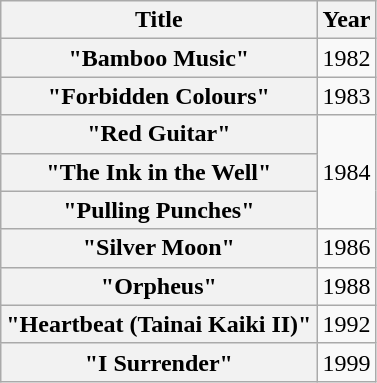<table class="wikitable plainrowheaders" style="text-align:center;">
<tr>
<th scope="col">Title</th>
<th scope="col">Year</th>
</tr>
<tr>
<th scope="row">"Bamboo Music"</th>
<td>1982</td>
</tr>
<tr>
<th scope="row">"Forbidden Colours"</th>
<td>1983</td>
</tr>
<tr>
<th scope="row">"Red Guitar"</th>
<td rowspan="3">1984</td>
</tr>
<tr>
<th scope="row">"The Ink in the Well"</th>
</tr>
<tr>
<th scope="row">"Pulling Punches"</th>
</tr>
<tr>
<th scope="row">"Silver Moon"</th>
<td>1986</td>
</tr>
<tr>
<th scope="row">"Orpheus"</th>
<td>1988</td>
</tr>
<tr>
<th scope="row">"Heartbeat (Tainai Kaiki II)"</th>
<td>1992</td>
</tr>
<tr>
<th scope="row">"I Surrender"</th>
<td>1999</td>
</tr>
</table>
